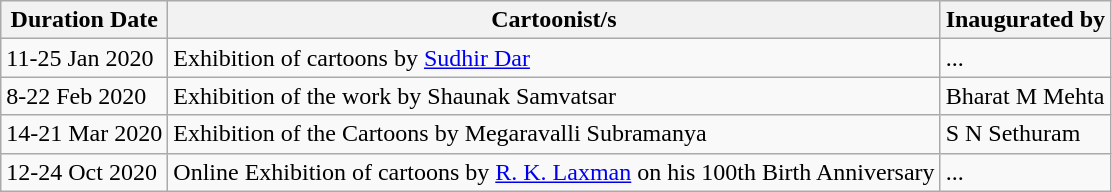<table class="wikitable sortable">
<tr>
<th>Duration Date</th>
<th>Cartoonist/s</th>
<th>Inaugurated by</th>
</tr>
<tr>
<td>11-25 Jan 2020</td>
<td>Exhibition of cartoons by <a href='#'>Sudhir Dar</a></td>
<td>...</td>
</tr>
<tr>
<td>8-22 Feb 2020</td>
<td>Exhibition of the work by Shaunak Samvatsar </td>
<td>Bharat M Mehta</td>
</tr>
<tr>
<td>14-21 Mar 2020</td>
<td>Exhibition of the Cartoons by Megaravalli Subramanya</td>
<td>S N Sethuram</td>
</tr>
<tr>
<td>12-24 Oct 2020</td>
<td>Online Exhibition of cartoons by <a href='#'>R. K. Laxman</a> on his 100th Birth Anniversary</td>
<td>...</td>
</tr>
</table>
